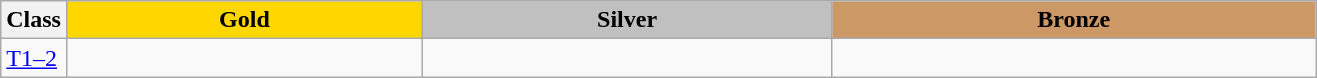<table class=wikitable style="font-size:100%">
<tr>
<th rowspan="1" width="5%">Class</th>
<th rowspan="1" style="background:gold;">Gold</th>
<th colspan="1" style="background:silver;">Silver</th>
<th colspan="1" style="background:#CC9966;">Bronze</th>
</tr>
<tr>
<td><a href='#'>T1–2</a></td>
<td></td>
<td></td>
<td></td>
</tr>
</table>
